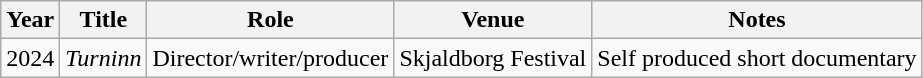<table class="wikitable">
<tr>
<th>Year</th>
<th>Title</th>
<th>Role</th>
<th>Venue</th>
<th>Notes</th>
</tr>
<tr>
<td>2024</td>
<td><em>Turninn</em></td>
<td>Director/writer/producer</td>
<td>Skjaldborg Festival</td>
<td>Self produced short documentary</td>
</tr>
</table>
